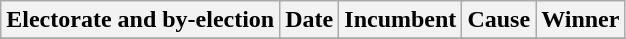<table class="wikitable">
<tr align=center>
<th colspan=2>Electorate and by-election</th>
<th>Date</th>
<th colspan=2>Incumbent</th>
<th>Cause</th>
<th colspan=2>Winner</th>
</tr>
<tr>
</tr>
</table>
